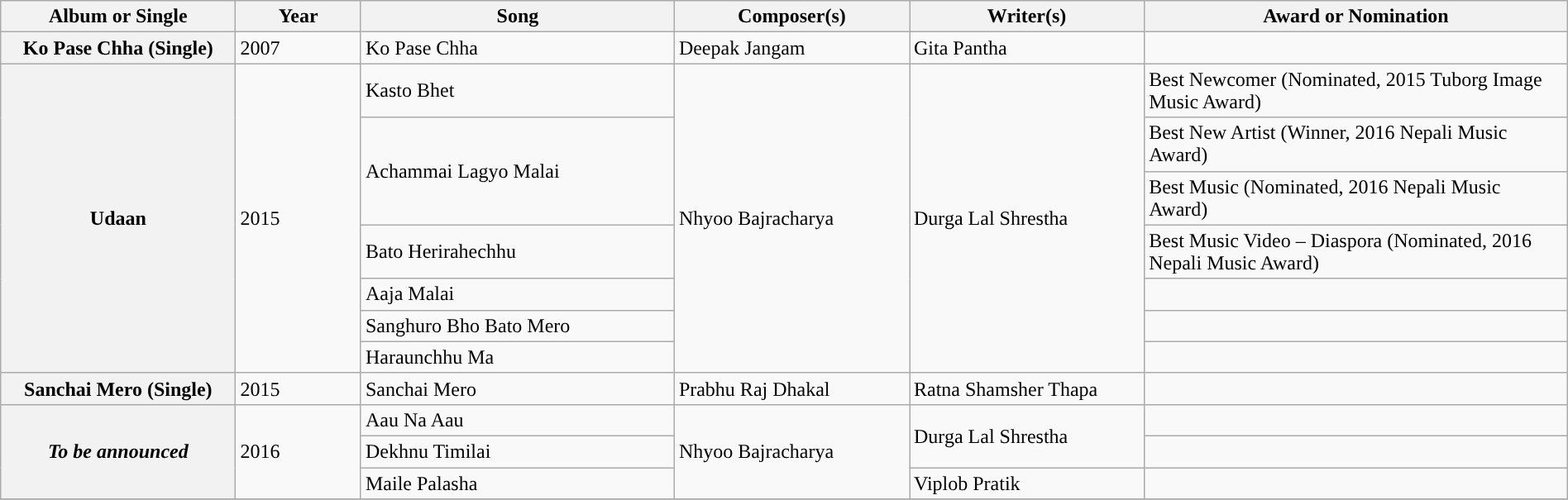<table class="wikitable plainrowheaders" width="100%" textcolor:#000;">
<tr style="background:#b0e0e66;">
<th scope="col" width=15%><strong>Album or Single</strong></th>
<th scope="col" width=8%><strong>Year</strong></th>
<th scope="col" width=20%><strong>Song</strong></th>
<th scope="col" width=15%><strong>Composer(s)</strong></th>
<th scope="col" width=15%><strong>Writer(s)</strong></th>
<th scole="col" width=27%><strong>Award or Nomination</strong></th>
</tr>
<tr>
<th scope="row"><strong>Ko Pase Chha</strong> (Single)</th>
<td>2007</td>
<td>Ko Pase Chha</td>
<td>Deepak Jangam</td>
<td>Gita Pantha</td>
<td></td>
</tr>
<tr>
<th scope="row"  rowspan="7"><strong>Udaan</strong></th>
<td rowspan="7">2015</td>
<td>Kasto Bhet</td>
<td rowspan="7">Nhyoo Bajracharya</td>
<td rowspan="7">Durga Lal Shrestha</td>
<td>Best Newcomer (Nominated, 2015 Tuborg Image Music Award)</td>
</tr>
<tr>
<td rowspan="2">Achammai Lagyo Malai</td>
<td>Best New Artist (Winner, 2016 Nepali Music Award)</td>
</tr>
<tr>
<td>Best Music (Nominated, 2016 Nepali Music Award)</td>
</tr>
<tr>
<td>Bato Herirahechhu</td>
<td>Best Music Video – Diaspora (Nominated, 2016 Nepali Music Award)</td>
</tr>
<tr>
<td>Aaja Malai</td>
<td></td>
</tr>
<tr>
<td>Sanghuro Bho Bato Mero</td>
<td></td>
</tr>
<tr>
<td>Haraunchhu Ma</td>
<td></td>
</tr>
<tr>
<th scope="row"><strong>Sanchai Mero</strong> (Single)</th>
<td>2015</td>
<td>Sanchai Mero</td>
<td>Prabhu Raj Dhakal</td>
<td>Ratna Shamsher Thapa</td>
<td></td>
</tr>
<tr>
<th scope="row" rowspan="3"><em>To be announced</em></th>
<td rowspan="3">2016</td>
<td>Aau Na Aau</td>
<td rowspan="3">Nhyoo Bajracharya</td>
<td rowspan="2">Durga Lal Shrestha</td>
<td></td>
</tr>
<tr>
<td>Dekhnu Timilai</td>
<td></td>
</tr>
<tr>
<td>Maile Palasha</td>
<td>Viplob Pratik</td>
<td></td>
</tr>
<tr>
</tr>
</table>
